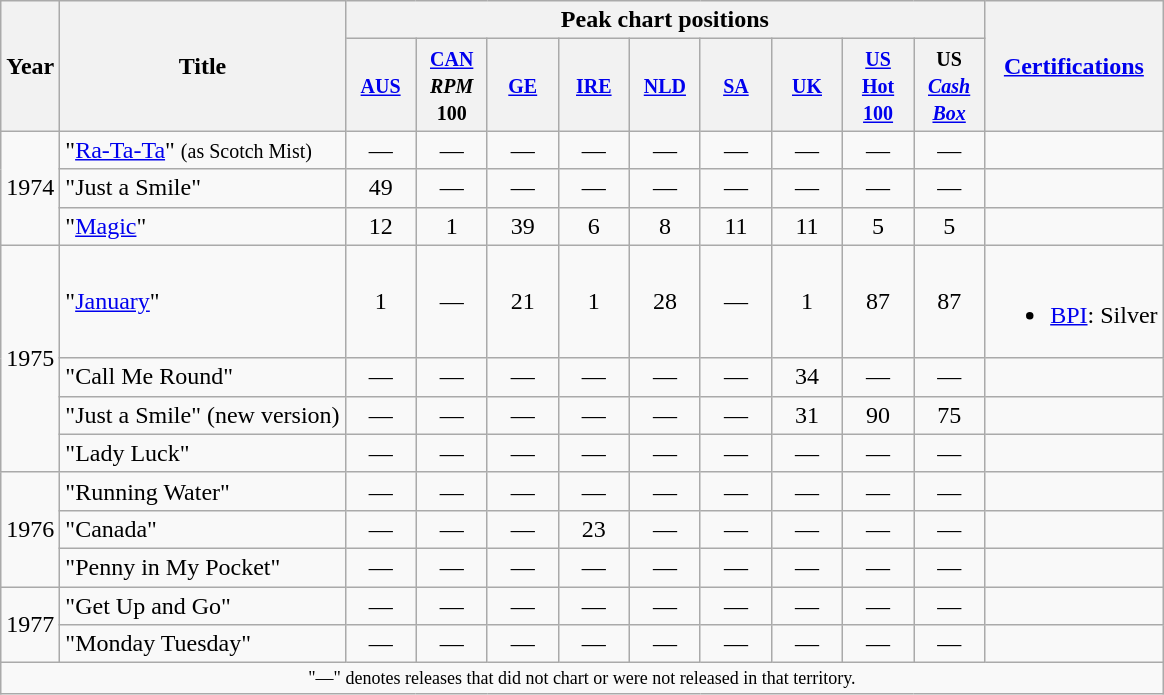<table class="wikitable">
<tr>
<th scope="col" rowspan="2">Year</th>
<th scope="col" rowspan="2">Title</th>
<th scope="col" colspan="9">Peak chart positions</th>
<th scope="col" rowspan="2"><a href='#'>Certifications</a></th>
</tr>
<tr>
<th style="width:40px;"><small><a href='#'>AUS</a></small><br></th>
<th style="width:40px;"><small><a href='#'>CAN</a> <em>RPM</em> 100</small><br></th>
<th style="width:40px;"><small><a href='#'>GE</a></small><br></th>
<th style="width:40px;"><small><a href='#'>IRE</a></small><br></th>
<th style="width:40px;"><small><a href='#'>NLD</a></small><br></th>
<th style="width:40px;"><small><a href='#'>SA</a></small><br></th>
<th style="width:40px;"><small><a href='#'>UK</a></small><br></th>
<th style="width:40px;"><small><a href='#'>US Hot 100</a></small><br></th>
<th style="width:40px;"><small>US <em><a href='#'>Cash Box</a></em></small><br></th>
</tr>
<tr>
<td rowspan="3">1974</td>
<td>"<a href='#'>Ra-Ta-Ta</a>" <small>(as Scotch Mist)</small></td>
<td style="text-align:center;">—</td>
<td style="text-align:center;">—</td>
<td style="text-align:center;">—</td>
<td style="text-align:center;">—</td>
<td style="text-align:center;">—</td>
<td style="text-align:center;">—</td>
<td style="text-align:center;">—</td>
<td style="text-align:center;">—</td>
<td style="text-align:center;">—</td>
<td></td>
</tr>
<tr>
<td>"Just a Smile"</td>
<td style="text-align:center;">49</td>
<td style="text-align:center;">—</td>
<td style="text-align:center;">—</td>
<td style="text-align:center;">—</td>
<td style="text-align:center;">—</td>
<td style="text-align:center;">—</td>
<td style="text-align:center;">—</td>
<td style="text-align:center;">—</td>
<td style="text-align:center;">—</td>
<td></td>
</tr>
<tr>
<td>"<a href='#'>Magic</a>"</td>
<td style="text-align:center;">12</td>
<td style="text-align:center;">1</td>
<td style="text-align:center;">39</td>
<td style="text-align:center;">6</td>
<td style="text-align:center;">8</td>
<td style="text-align:center;">11</td>
<td style="text-align:center;">11</td>
<td style="text-align:center;">5</td>
<td style="text-align:center;">5</td>
<td></td>
</tr>
<tr>
<td rowspan="4">1975</td>
<td>"<a href='#'>January</a>"</td>
<td style="text-align:center;">1</td>
<td style="text-align:center;">—</td>
<td style="text-align:center;">21</td>
<td style="text-align:center;">1</td>
<td style="text-align:center;">28</td>
<td style="text-align:center;">—</td>
<td style="text-align:center;">1</td>
<td style="text-align:center;">87</td>
<td style="text-align:center;">87</td>
<td><br><ul><li><a href='#'>BPI</a>: Silver</li></ul></td>
</tr>
<tr>
<td>"Call Me Round"</td>
<td style="text-align:center;">—</td>
<td style="text-align:center;">—</td>
<td style="text-align:center;">—</td>
<td style="text-align:center;">—</td>
<td style="text-align:center;">—</td>
<td style="text-align:center;">—</td>
<td style="text-align:center;">34</td>
<td style="text-align:center;">—</td>
<td style="text-align:center;">—</td>
<td></td>
</tr>
<tr>
<td>"Just a Smile" (new version)</td>
<td style="text-align:center;">—</td>
<td style="text-align:center;">—</td>
<td style="text-align:center;">—</td>
<td style="text-align:center;">—</td>
<td style="text-align:center;">—</td>
<td style="text-align:center;">—</td>
<td style="text-align:center;">31</td>
<td style="text-align:center;">90</td>
<td style="text-align:center;">75</td>
<td></td>
</tr>
<tr>
<td>"Lady Luck"</td>
<td style="text-align:center;">—</td>
<td style="text-align:center;">—</td>
<td style="text-align:center;">—</td>
<td style="text-align:center;">—</td>
<td style="text-align:center;">—</td>
<td style="text-align:center;">—</td>
<td style="text-align:center;">—</td>
<td style="text-align:center;">—</td>
<td style="text-align:center;">—</td>
<td></td>
</tr>
<tr>
<td rowspan="3">1976</td>
<td>"Running Water"</td>
<td style="text-align:center;">—</td>
<td style="text-align:center;">—</td>
<td style="text-align:center;">—</td>
<td style="text-align:center;">—</td>
<td style="text-align:center;">—</td>
<td style="text-align:center;">—</td>
<td style="text-align:center;">—</td>
<td style="text-align:center;">—</td>
<td style="text-align:center;">—</td>
<td></td>
</tr>
<tr>
<td>"Canada"</td>
<td style="text-align:center;">—</td>
<td style="text-align:center;">—</td>
<td style="text-align:center;">—</td>
<td style="text-align:center;">23</td>
<td style="text-align:center;">—</td>
<td style="text-align:center;">—</td>
<td style="text-align:center;">—</td>
<td style="text-align:center;">—</td>
<td style="text-align:center;">—</td>
<td></td>
</tr>
<tr>
<td>"Penny in My Pocket"</td>
<td style="text-align:center;">—</td>
<td style="text-align:center;">—</td>
<td style="text-align:center;">—</td>
<td style="text-align:center;">—</td>
<td style="text-align:center;">—</td>
<td style="text-align:center;">—</td>
<td style="text-align:center;">—</td>
<td style="text-align:center;">—</td>
<td style="text-align:center;">—</td>
<td></td>
</tr>
<tr>
<td rowspan="2">1977</td>
<td>"Get Up and Go"</td>
<td style="text-align:center;">—</td>
<td style="text-align:center;">—</td>
<td style="text-align:center;">—</td>
<td style="text-align:center;">—</td>
<td style="text-align:center;">—</td>
<td style="text-align:center;">—</td>
<td style="text-align:center;">—</td>
<td style="text-align:center;">—</td>
<td style="text-align:center;">—</td>
<td></td>
</tr>
<tr>
<td>"Monday Tuesday"</td>
<td style="text-align:center;">—</td>
<td style="text-align:center;">—</td>
<td style="text-align:center;">—</td>
<td style="text-align:center;">—</td>
<td style="text-align:center;">—</td>
<td style="text-align:center;">—</td>
<td style="text-align:center;">—</td>
<td style="text-align:center;">—</td>
<td style="text-align:center;">—</td>
<td></td>
</tr>
<tr>
<td colspan="13" style="text-align:center; font-size:9pt;">"—" denotes releases that did not chart or were not released in that territory.</td>
</tr>
</table>
